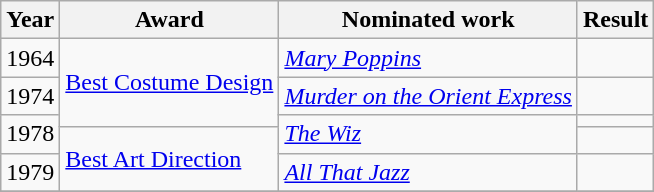<table class="wikitable sortable">
<tr>
<th>Year</th>
<th>Award</th>
<th>Nominated work</th>
<th>Result</th>
</tr>
<tr>
<td>1964</td>
<td rowspan=3><a href='#'>Best Costume Design</a></td>
<td><em><a href='#'>Mary Poppins</a></em></td>
<td></td>
</tr>
<tr>
<td>1974</td>
<td><em><a href='#'>Murder on the Orient Express</a></em></td>
<td></td>
</tr>
<tr>
<td rowspan=2>1978</td>
<td rowspan=2><em><a href='#'>The Wiz</a></em></td>
<td></td>
</tr>
<tr>
<td rowspan=2><a href='#'>Best Art Direction</a></td>
<td></td>
</tr>
<tr>
<td>1979</td>
<td><em><a href='#'>All That Jazz</a></em></td>
<td></td>
</tr>
<tr>
</tr>
</table>
